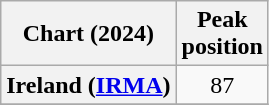<table class="wikitable sortable plainrowheaders" style="text-align:center">
<tr>
<th scope="col">Chart (2024)</th>
<th scope="col">Peak<br>position</th>
</tr>
<tr>
<th scope="row">Ireland (<a href='#'>IRMA</a>)</th>
<td>87</td>
</tr>
<tr>
</tr>
</table>
